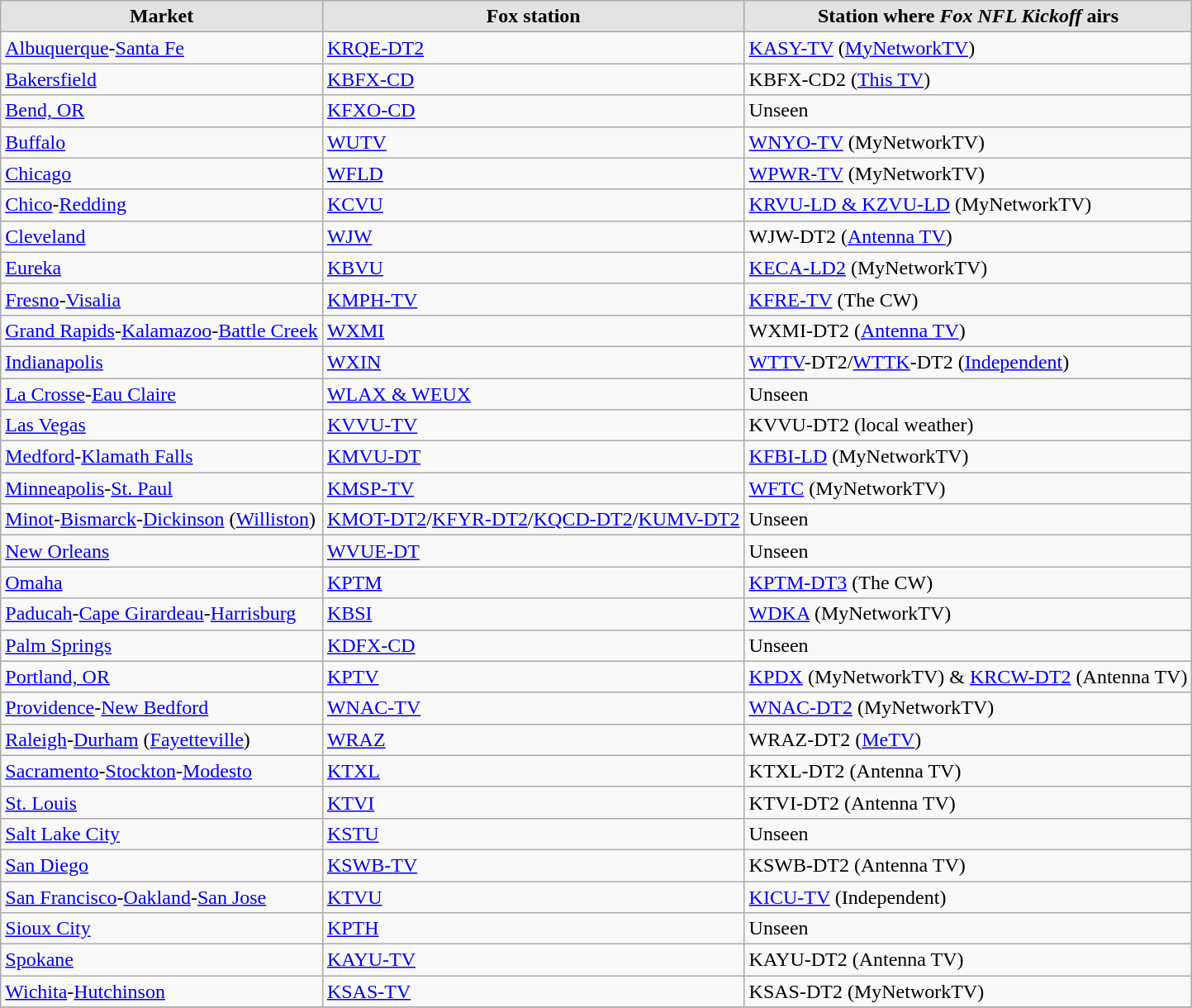<table class="wikitable sortable">
<tr>
<th style="background-color:#e3e3e3;" align="left">Market</th>
<th style="background-color:#e3e3e3;" align="left">Fox station</th>
<th style="background-color:#e3e3e3;" align="left">Station where <em>Fox NFL Kickoff</em> airs</th>
</tr>
<tr>
<td><a href='#'>Albuquerque</a>-<a href='#'>Santa Fe</a></td>
<td><a href='#'>KRQE-DT2</a></td>
<td><a href='#'>KASY-TV</a> (<a href='#'>MyNetworkTV</a>)</td>
</tr>
<tr style="vertical-align:top; text-align:left;">
<td><a href='#'>Bakersfield</a></td>
<td><a href='#'>KBFX-CD</a></td>
<td>KBFX-CD2 (<a href='#'>This TV</a>)</td>
</tr>
<tr style="vertical-align:top; text-align:left;">
<td><a href='#'>Bend, OR</a></td>
<td><a href='#'>KFXO-CD</a></td>
<td>Unseen</td>
</tr>
<tr style="vertical-align:top; text-align:left;">
<td><a href='#'>Buffalo</a></td>
<td><a href='#'>WUTV</a></td>
<td><a href='#'>WNYO-TV</a> (MyNetworkTV)</td>
</tr>
<tr style="vertical-align:top; text-align:left;">
<td><a href='#'>Chicago</a></td>
<td><a href='#'>WFLD</a></td>
<td><a href='#'>WPWR-TV</a> (MyNetworkTV)</td>
</tr>
<tr style="vertical-align:top; text-align:left;">
<td><a href='#'>Chico</a>-<a href='#'>Redding</a></td>
<td><a href='#'>KCVU</a></td>
<td><a href='#'>KRVU-LD & KZVU-LD</a> (MyNetworkTV)</td>
</tr>
<tr style="vertical-align:top; text-align:left">
<td><a href='#'>Cleveland</a></td>
<td><a href='#'>WJW</a></td>
<td>WJW-DT2 (<a href='#'>Antenna TV</a>)</td>
</tr>
<tr style="vertical-align:top; text-align:left;">
<td><a href='#'>Eureka</a></td>
<td><a href='#'>KBVU</a></td>
<td><a href='#'>KECA-LD2</a> (MyNetworkTV)</td>
</tr>
<tr style="vertical-align:top; text-align:left;">
<td><a href='#'>Fresno</a>-<a href='#'>Visalia</a></td>
<td><a href='#'>KMPH-TV</a></td>
<td><a href='#'>KFRE-TV</a> (The CW)</td>
</tr>
<tr style="vertical-align:top; text-align:left;">
<td><a href='#'>Grand Rapids</a>-<a href='#'>Kalamazoo</a>-<a href='#'>Battle Creek</a></td>
<td><a href='#'>WXMI</a></td>
<td>WXMI-DT2 (<a href='#'>Antenna TV</a>)</td>
</tr>
<tr style="vertical-align:top; text-align:left;">
<td><a href='#'>Indianapolis</a></td>
<td><a href='#'>WXIN</a></td>
<td><a href='#'>WTTV</a>-DT2/<a href='#'>WTTK</a>-DT2 (<a href='#'>Independent</a>)</td>
</tr>
<tr style="vertical-align:top: text-align:left;">
<td><a href='#'>La Crosse</a>-<a href='#'>Eau Claire</a></td>
<td><a href='#'>WLAX & WEUX</a></td>
<td>Unseen</td>
</tr>
<tr style="vertical-align:top; text-align:left;">
<td><a href='#'>Las Vegas</a></td>
<td><a href='#'>KVVU-TV</a></td>
<td>KVVU-DT2 (local weather)</td>
</tr>
<tr style="vertical-align:top; text-align:left;">
<td><a href='#'>Medford</a>-<a href='#'>Klamath Falls</a></td>
<td><a href='#'>KMVU-DT</a></td>
<td><a href='#'>KFBI-LD</a> (MyNetworkTV)</td>
</tr>
<tr style="vertical-align:top; text-align:left;">
<td><a href='#'>Minneapolis</a>-<a href='#'>St. Paul</a></td>
<td><a href='#'>KMSP-TV</a></td>
<td><a href='#'>WFTC</a> (MyNetworkTV)</td>
</tr>
<tr style="vertical-align:top; text-align:left;">
<td><a href='#'>Minot</a>-<a href='#'>Bismarck</a>-<a href='#'>Dickinson</a> (<a href='#'>Williston</a>)</td>
<td><a href='#'>KMOT-DT2</a>/<a href='#'>KFYR-DT2</a>/<a href='#'>KQCD-DT2</a>/<a href='#'>KUMV-DT2</a></td>
<td>Unseen</td>
</tr>
<tr style="vertical-align:top; text-align:left;">
<td><a href='#'>New Orleans</a></td>
<td><a href='#'>WVUE-DT</a></td>
<td>Unseen</td>
</tr>
<tr style="vertical-align:top; text-align:left;">
<td><a href='#'>Omaha</a></td>
<td><a href='#'>KPTM</a></td>
<td><a href='#'>KPTM-DT3</a> (The CW)</td>
</tr>
<tr style="vertical-align:top; text-align:left;">
<td><a href='#'>Paducah</a>-<a href='#'>Cape Girardeau</a>-<a href='#'>Harrisburg</a></td>
<td><a href='#'>KBSI</a></td>
<td><a href='#'>WDKA</a> (MyNetworkTV)</td>
</tr>
<tr style="vertical-align:top; text-align:left;">
<td><a href='#'>Palm Springs</a></td>
<td><a href='#'>KDFX-CD</a></td>
<td>Unseen</td>
</tr>
<tr style="vertical-align:top; text-align:left;">
<td><a href='#'>Portland, OR</a></td>
<td><a href='#'>KPTV</a></td>
<td><a href='#'>KPDX</a> (MyNetworkTV) & <a href='#'>KRCW-DT2</a> (Antenna TV)</td>
</tr>
<tr style="vertical-align:top; text-align:left;">
<td><a href='#'>Providence</a>-<a href='#'>New Bedford</a></td>
<td><a href='#'>WNAC-TV</a></td>
<td><a href='#'>WNAC-DT2</a> (MyNetworkTV)</td>
</tr>
<tr style="vertical-align:top; text-align:left;">
<td><a href='#'>Raleigh</a>-<a href='#'>Durham</a> (<a href='#'>Fayetteville</a>)</td>
<td><a href='#'>WRAZ</a></td>
<td>WRAZ-DT2 (<a href='#'>MeTV</a>)</td>
</tr>
<tr style="vertical-align:top; text-align:left;">
<td><a href='#'>Sacramento</a>-<a href='#'>Stockton</a>-<a href='#'>Modesto</a></td>
<td><a href='#'>KTXL</a></td>
<td>KTXL-DT2 (Antenna TV)</td>
</tr>
<tr style="vertical-align:top; text-align:left;">
<td><a href='#'>St. Louis</a></td>
<td><a href='#'>KTVI</a></td>
<td>KTVI-DT2 (Antenna TV)</td>
</tr>
<tr style="vertical-align:top; text-align:left;">
<td><a href='#'>Salt Lake City</a></td>
<td><a href='#'>KSTU</a></td>
<td>Unseen</td>
</tr>
<tr style="vertical-align:top; text-align:left;">
<td><a href='#'>San Diego</a></td>
<td><a href='#'>KSWB-TV</a></td>
<td>KSWB-DT2 (Antenna TV)</td>
</tr>
<tr style="vertical-align:top; text-align:left;">
<td><a href='#'>San Francisco</a>-<a href='#'>Oakland</a>-<a href='#'>San Jose</a></td>
<td><a href='#'>KTVU</a></td>
<td><a href='#'>KICU-TV</a> (Independent)</td>
</tr>
<tr style="vertical-align:top; text-align:left;">
<td><a href='#'>Sioux City</a></td>
<td><a href='#'>KPTH</a></td>
<td>Unseen</td>
</tr>
<tr style="vertical-align:top; text-align:left;">
<td><a href='#'>Spokane</a></td>
<td><a href='#'>KAYU-TV</a></td>
<td>KAYU-DT2 (Antenna TV)</td>
</tr>
<tr style="vertical-align:top; text-align:left;">
<td><a href='#'>Wichita</a>-<a href='#'>Hutchinson</a></td>
<td><a href='#'>KSAS-TV</a></td>
<td>KSAS-DT2 (MyNetworkTV)</td>
</tr>
<tr style="vertical-align:top; text-align:left;">
</tr>
</table>
